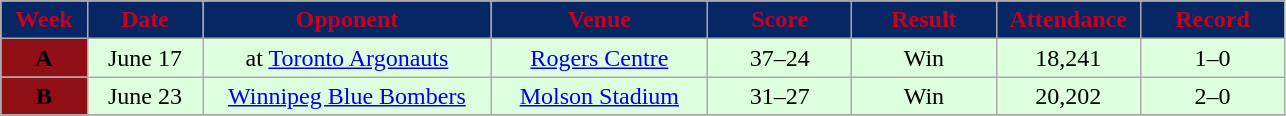<table class="wikitable sortable">
<tr>
<th style="background:#072764;color:#c6011f;" width="6%">Week</th>
<th style="background:#072764;color:#c6011f;" width="8%">Date</th>
<th style="background:#072764;color:#c6011f;" width="20%">Opponent</th>
<th style="background:#072764;color:#c6011f;" width="15%">Venue</th>
<th style="background:#072764;color:#c6011f;" width="10%">Score</th>
<th style="background:#072764;color:#c6011f;" width="10%">Result</th>
<th style="background:#072764;color:#c6011f;" width="10%">Attendance</th>
<th style="background:#072764;color:#c6011f;" width="10%">Record</th>
</tr>
<tr align="center" bgcolor="#ddffdd">
<td style="text-align:center; background:#900F17;"><span><strong>A</strong></span></td>
<td>June 17</td>
<td>at <a href='#'>Toronto Argonauts</a></td>
<td><a href='#'>Rogers Centre</a></td>
<td>37–24</td>
<td>Win</td>
<td>18,241</td>
<td>1–0</td>
</tr>
<tr align="center" bgcolor="#ddffdd">
<td style="text-align:center; background:#900F17;"><span><strong>B</strong></span></td>
<td>June 23</td>
<td><a href='#'>Winnipeg Blue Bombers</a></td>
<td><a href='#'>Molson Stadium</a></td>
<td>31–27</td>
<td>Win</td>
<td>20,202</td>
<td>2–0</td>
</tr>
<tr>
</tr>
</table>
